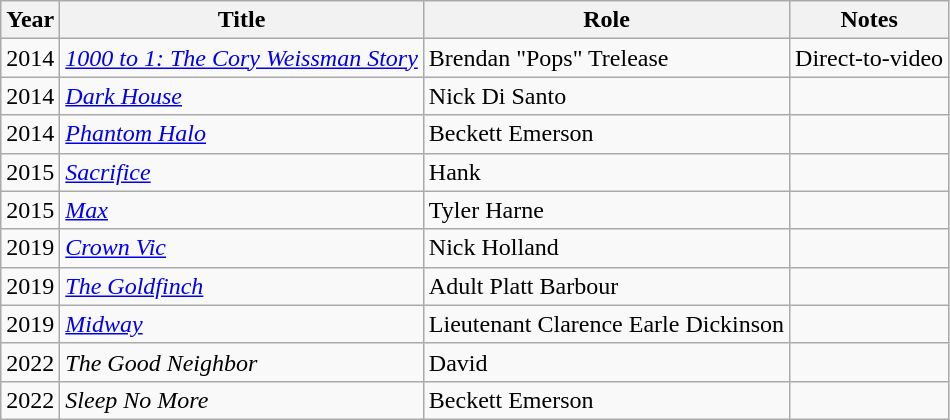<table class="wikitable sortable">
<tr>
<th>Year</th>
<th>Title</th>
<th>Role</th>
<th class="unsortable">Notes</th>
</tr>
<tr>
<td>2014</td>
<td><em><a href='#'>1000 to 1: The Cory Weissman Story</a></em></td>
<td>Brendan "Pops" Trelease</td>
<td>Direct-to-video</td>
</tr>
<tr>
<td>2014</td>
<td><em><a href='#'>Dark House</a></em></td>
<td>Nick Di Santo</td>
<td></td>
</tr>
<tr>
<td>2014</td>
<td><em><a href='#'>Phantom Halo</a></em></td>
<td>Beckett Emerson</td>
<td></td>
</tr>
<tr>
<td>2015</td>
<td><em><a href='#'>Sacrifice</a></em></td>
<td>Hank</td>
<td></td>
</tr>
<tr>
<td>2015</td>
<td><em><a href='#'>Max</a></em></td>
<td>Tyler Harne</td>
<td></td>
</tr>
<tr>
<td>2019</td>
<td><em><a href='#'>Crown Vic</a></em></td>
<td>Nick Holland</td>
<td></td>
</tr>
<tr>
<td>2019</td>
<td data-sort-value="Goldfinch, The"><em><a href='#'>The Goldfinch</a></em></td>
<td>Adult Platt Barbour</td>
<td></td>
</tr>
<tr>
<td>2019</td>
<td><em><a href='#'>Midway</a></em></td>
<td>Lieutenant Clarence Earle Dickinson</td>
<td></td>
</tr>
<tr>
<td>2022</td>
<td><em>The Good Neighbor</em></td>
<td>David</td>
<td></td>
</tr>
<tr>
<td>2022</td>
<td><em>Sleep No More</em></td>
<td>Beckett Emerson</td>
<td></td>
</tr>
</table>
